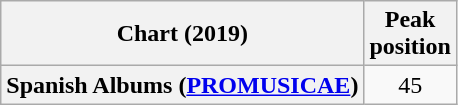<table class="wikitable sortable plainrowheaders" style="text-align:center">
<tr>
<th scope="col">Chart (2019)</th>
<th scope="col">Peak<br>position</th>
</tr>
<tr>
<th scope="row">Spanish Albums (<a href='#'>PROMUSICAE</a>)</th>
<td>45</td>
</tr>
</table>
